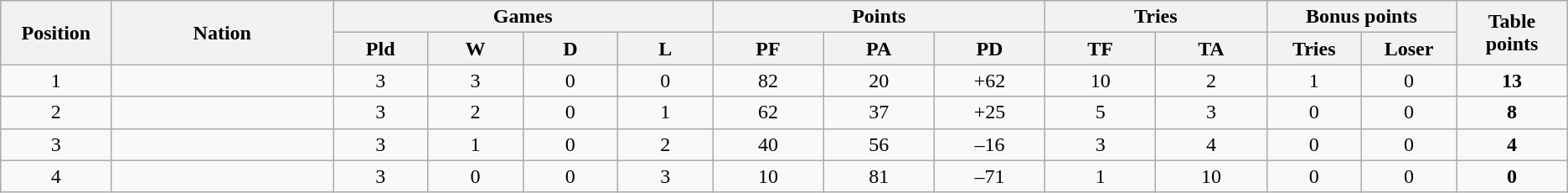<table class="wikitable" style="text-align:center">
<tr>
<th rowspan="2" style="width:7%">Position</th>
<th rowspan="2" style="width:14%">Nation</th>
<th colspan="4" style="width:24%">Games</th>
<th colspan="3" style="width:21%">Points</th>
<th colspan="2" style="width:8%">Tries</th>
<th colspan="2" style="width:18%">Bonus points</th>
<th rowspan="2" style="width:7%">Table points</th>
</tr>
<tr>
<th style="width:6%">Pld</th>
<th style="width:6%">W</th>
<th style="width:6%">D</th>
<th style="width:6%">L</th>
<th style="width:7%">PF</th>
<th style="width:7%">PA</th>
<th style="width:7%">PD</th>
<th style="width:7%">TF</th>
<th style="width:7%">TA</th>
<th style="width:6%">Tries</th>
<th style="width:6%">Loser</th>
</tr>
<tr>
<td>1</td>
<td align="left"></td>
<td>3</td>
<td>3</td>
<td>0</td>
<td>0</td>
<td>82</td>
<td>20</td>
<td>+62</td>
<td>10</td>
<td>2</td>
<td>1</td>
<td>0</td>
<td><strong>13</strong></td>
</tr>
<tr>
<td>2</td>
<td align="left"></td>
<td>3</td>
<td>2</td>
<td>0</td>
<td>1</td>
<td>62</td>
<td>37</td>
<td>+25</td>
<td>5</td>
<td>3</td>
<td>0</td>
<td>0</td>
<td><strong>8</strong></td>
</tr>
<tr>
<td>3</td>
<td align="left"></td>
<td>3</td>
<td>1</td>
<td>0</td>
<td>2</td>
<td>40</td>
<td>56</td>
<td>–16</td>
<td>3</td>
<td>4</td>
<td>0</td>
<td>0</td>
<td><strong>4</strong></td>
</tr>
<tr>
<td>4</td>
<td align="left"></td>
<td>3</td>
<td>0</td>
<td>0</td>
<td>3</td>
<td>10</td>
<td>81</td>
<td>–71</td>
<td>1</td>
<td>10</td>
<td>0</td>
<td>0</td>
<td><strong>0</strong></td>
</tr>
</table>
